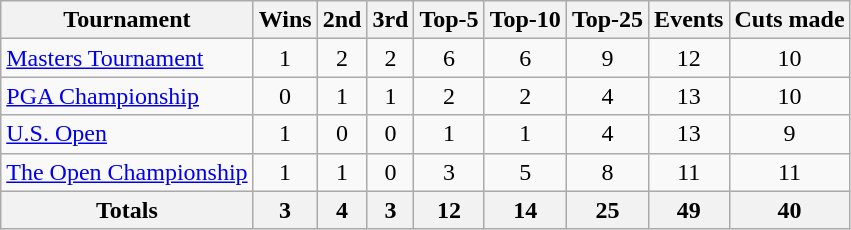<table class=wikitable style=text-align:center>
<tr>
<th>Tournament</th>
<th>Wins</th>
<th>2nd</th>
<th>3rd</th>
<th>Top-5</th>
<th>Top-10</th>
<th>Top-25</th>
<th>Events</th>
<th>Cuts made</th>
</tr>
<tr>
<td align=left><a href='#'>Masters Tournament</a></td>
<td>1</td>
<td>2</td>
<td>2</td>
<td>6</td>
<td>6</td>
<td>9</td>
<td>12</td>
<td>10</td>
</tr>
<tr>
<td align=left><a href='#'>PGA Championship</a></td>
<td>0</td>
<td>1</td>
<td>1</td>
<td>2</td>
<td>2</td>
<td>4</td>
<td>13</td>
<td>10</td>
</tr>
<tr>
<td align=left><a href='#'>U.S. Open</a></td>
<td>1</td>
<td>0</td>
<td>0</td>
<td>1</td>
<td>1</td>
<td>4</td>
<td>13</td>
<td>9</td>
</tr>
<tr>
<td align=left><a href='#'>The Open Championship</a></td>
<td>1</td>
<td>1</td>
<td>0</td>
<td>3</td>
<td>5</td>
<td>8</td>
<td>11</td>
<td>11</td>
</tr>
<tr>
<th>Totals</th>
<th>3</th>
<th>4</th>
<th>3</th>
<th>12</th>
<th>14</th>
<th>25</th>
<th>49</th>
<th>40</th>
</tr>
</table>
